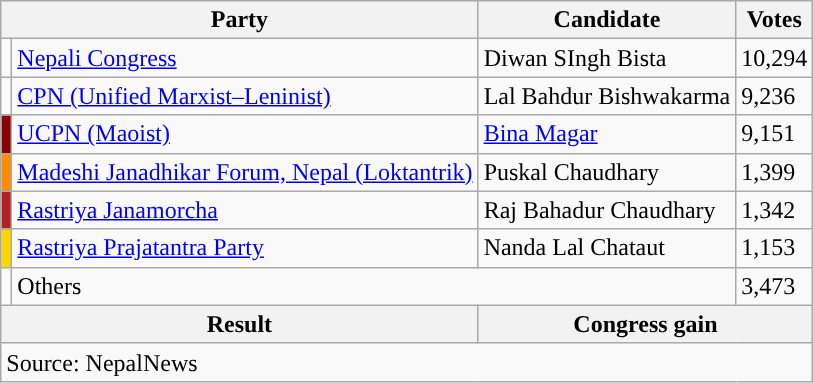<table class="wikitable">
<tr>
<th colspan="2">Party</th>
<th>Candidate</th>
<th>Votes</th>
</tr>
<tr>
<td style="background-color:"></td>
<td><a href='#'>Nepali Congress</a></td>
<td>Diwan SIngh Bista</td>
<td>10,294</td>
</tr>
<tr>
<td style="background-color:"></td>
<td><a href='#'>CPN (Unified Marxist–Leninist)</a></td>
<td>Lal Bahdur Bishwakarma</td>
<td>9,236</td>
</tr>
<tr>
<td style="background-color:darkred"></td>
<td><a href='#'>UCPN (Maoist)</a></td>
<td><a href='#'>Bina Magar</a></td>
<td>9,151</td>
</tr>
<tr>
<td style="background-color:darkorange"></td>
<td><a href='#'>Madeshi Janadhikar Forum, Nepal (Loktantrik)</a></td>
<td>Puskal Chaudhary</td>
<td>1,399</td>
</tr>
<tr>
<td style="background-color:firebrick"></td>
<td><a href='#'>Rastriya Janamorcha</a></td>
<td>Raj Bahadur Chaudhary</td>
<td>1,342</td>
</tr>
<tr>
<td style="background-color:gold"></td>
<td><a href='#'>Rastriya Prajatantra Party</a></td>
<td>Nanda Lal Chataut</td>
<td>1,153</td>
</tr>
<tr>
<td></td>
<td colspan="2">Others</td>
<td>3,473</td>
</tr>
<tr>
<th colspan="2">Result</th>
<th colspan="2">Congress gain</th>
</tr>
<tr>
<td colspan="4">Source: NepalNews</td>
</tr>
</table>
